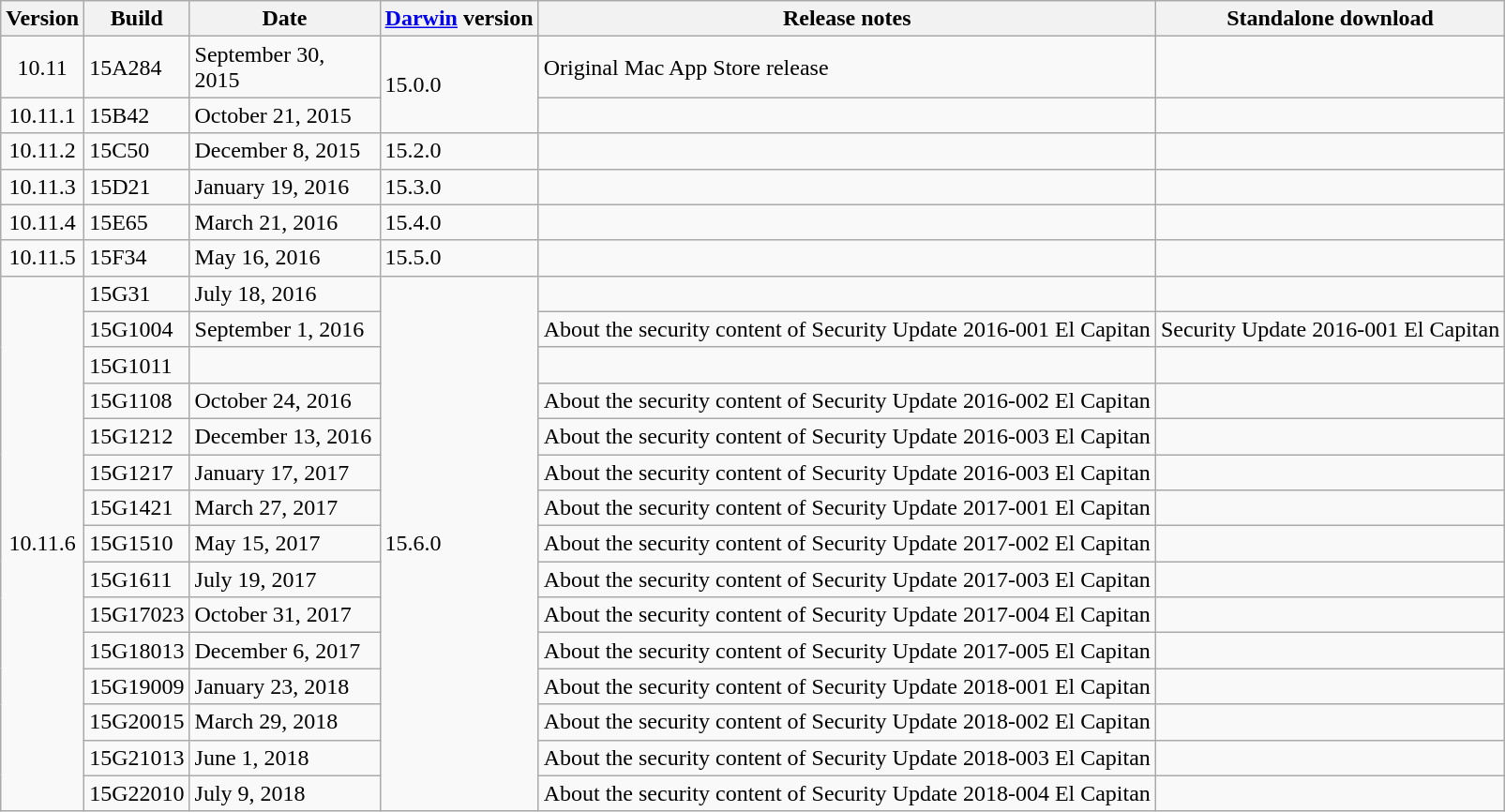<table class=wikitable>
<tr>
<th>Version</th>
<th>Build</th>
<th style=width:128px>Date</th>
<th><a href='#'>Darwin</a> version</th>
<th>Release notes</th>
<th>Standalone download</th>
</tr>
<tr>
<td style=text-align:center>10.11</td>
<td>15A284</td>
<td>September 30, 2015</td>
<td rowspan=2>15.0.0</td>
<td>Original Mac App Store release</td>
<td></td>
</tr>
<tr>
<td style=text-align:center>10.11.1</td>
<td>15B42</td>
<td>October 21, 2015</td>
<td></td>
<td></td>
</tr>
<tr>
<td style=text-align:center>10.11.2</td>
<td>15C50</td>
<td>December 8, 2015</td>
<td>15.2.0</td>
<td></td>
<td><br></td>
</tr>
<tr>
<td style=text-align:center>10.11.3</td>
<td>15D21</td>
<td>January 19, 2016</td>
<td>15.3.0</td>
<td></td>
<td><br></td>
</tr>
<tr>
<td style=text-align:center>10.11.4</td>
<td>15E65</td>
<td>March 21, 2016</td>
<td>15.4.0</td>
<td></td>
<td><br></td>
</tr>
<tr>
<td style=text-align:center>10.11.5</td>
<td>15F34</td>
<td>May 16, 2016</td>
<td>15.5.0</td>
<td></td>
<td><br></td>
</tr>
<tr>
<td style=text-align:center rowspan=15>10.11.6</td>
<td>15G31</td>
<td>July 18, 2016</td>
<td rowspan=15>15.6.0</td>
<td></td>
<td><br></td>
</tr>
<tr>
<td>15G1004</td>
<td>September 1, 2016</td>
<td>About the security content of Security Update 2016-001 El Capitan</td>
<td>Security Update 2016-001 El Capitan</td>
</tr>
<tr>
<td>15G1011</td>
<td></td>
<td></td>
<td></td>
</tr>
<tr>
<td>15G1108</td>
<td>October 24, 2016</td>
<td>About the security content of Security Update 2016-002 El Capitan</td>
<td></td>
</tr>
<tr>
<td>15G1212</td>
<td>December 13, 2016</td>
<td>About the security content of Security Update 2016-003 El Capitan</td>
<td></td>
</tr>
<tr>
<td>15G1217</td>
<td>January 17, 2017</td>
<td>About the security content of Security Update 2016-003 El Capitan</td>
<td><br></td>
</tr>
<tr>
<td>15G1421</td>
<td>March 27, 2017</td>
<td>About the security content of Security Update 2017-001 El Capitan</td>
<td></td>
</tr>
<tr>
<td>15G1510</td>
<td>May 15, 2017</td>
<td>About the security content of Security Update 2017-002 El Capitan</td>
<td></td>
</tr>
<tr>
<td>15G1611</td>
<td>July 19, 2017</td>
<td>About the security content of Security Update 2017-003 El Capitan</td>
<td></td>
</tr>
<tr>
<td>15G17023</td>
<td>October 31, 2017</td>
<td>About the security content of Security Update 2017-004 El Capitan</td>
<td></td>
</tr>
<tr>
<td>15G18013</td>
<td>December 6, 2017</td>
<td>About the security content of Security Update 2017-005 El Capitan</td>
<td></td>
</tr>
<tr>
<td>15G19009</td>
<td>January 23, 2018</td>
<td>About the security content of Security Update 2018-001 El Capitan</td>
<td></td>
</tr>
<tr>
<td>15G20015</td>
<td>March 29, 2018</td>
<td>About the security content of Security Update 2018-002 El Capitan</td>
<td></td>
</tr>
<tr>
<td>15G21013</td>
<td>June 1, 2018</td>
<td>About the security content of Security Update 2018-003 El Capitan</td>
<td></td>
</tr>
<tr>
<td>15G22010</td>
<td>July 9, 2018</td>
<td>About the security content of Security Update 2018-004 El Capitan</td>
<td></td>
</tr>
</table>
